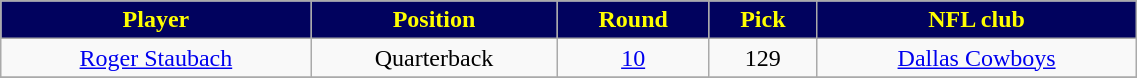<table class="wikitable" width="60%">
<tr align="center"  style="background:#01025E;color:yellow;">
<td><strong>Player</strong></td>
<td><strong>Position</strong></td>
<td><strong>Round</strong></td>
<td><strong>Pick</strong></td>
<td><strong>NFL club</strong></td>
</tr>
<tr align="center" bgcolor="">
<td><a href='#'>Roger Staubach</a></td>
<td>Quarterback</td>
<td><a href='#'>10</a></td>
<td>129</td>
<td><a href='#'>Dallas Cowboys</a></td>
</tr>
<tr align="center" bgcolor="">
</tr>
</table>
